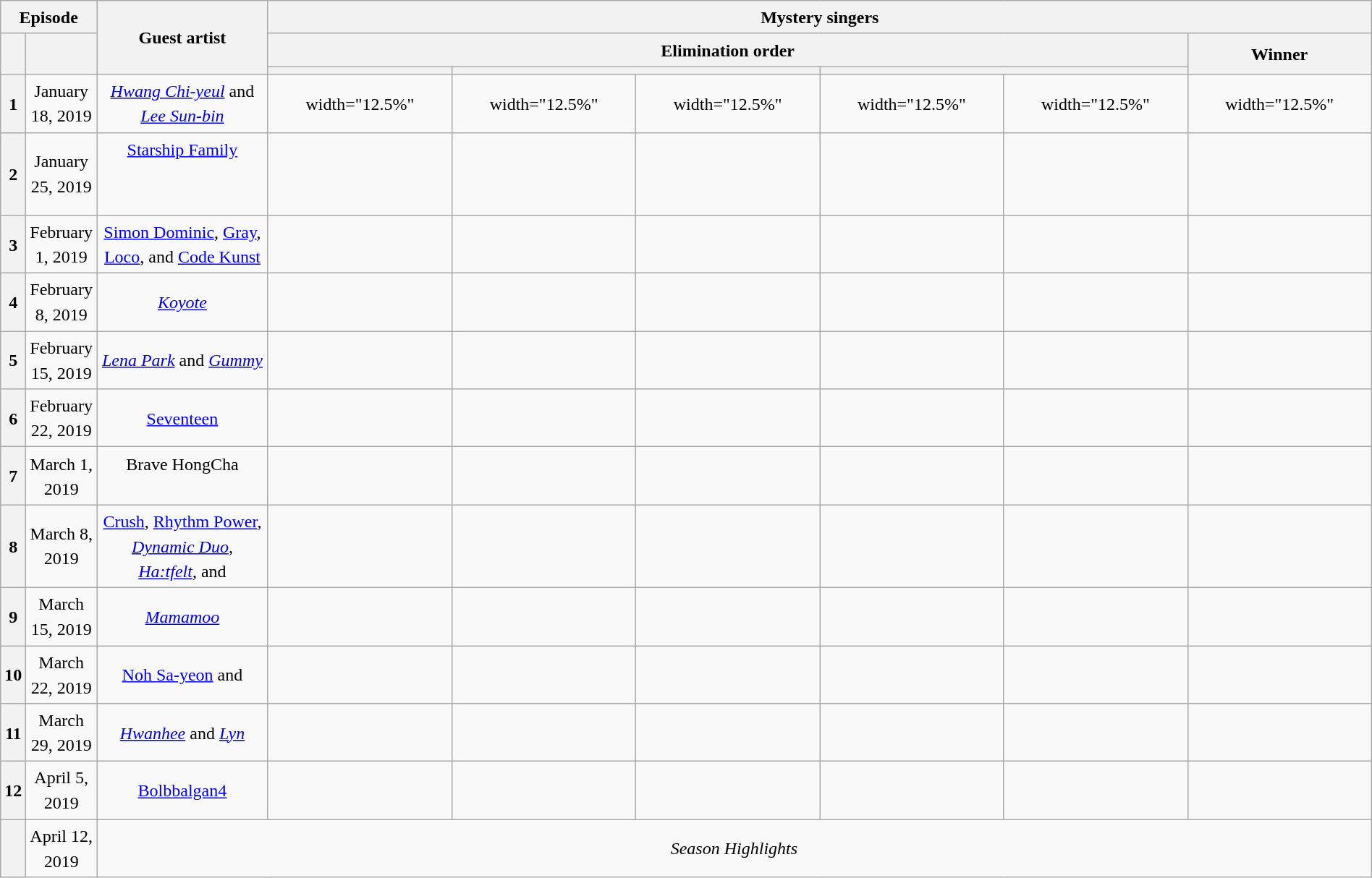<table class="wikitable plainrowheaders mw-collapsible" style="text-align:center; line-height:23px; width:100%;">
<tr>
<th colspan="2" width="1%">Episode</th>
<th rowspan="3" width="12.5%">Guest artist</th>
<th colspan="6">Mystery singers<br></th>
</tr>
<tr>
<th rowspan="2"></th>
<th rowspan="2"></th>
<th colspan="5">Elimination order</th>
<th rowspan="2">Winner</th>
</tr>
<tr>
<th></th>
<th colspan="2"></th>
<th colspan="2"></th>
</tr>
<tr>
<th>1</th>
<td>January 18, 2019</td>
<td><em><a href='#'>Hwang Chi-yeul</a></em> and <em><a href='#'>Lee Sun-bin</a></em><br></td>
<td>width="12.5%" </td>
<td>width="12.5%" </td>
<td>width="12.5%" </td>
<td>width="12.5%" </td>
<td>width="12.5%" </td>
<td>width="12.5%" </td>
</tr>
<tr>
<th>2</th>
<td>January 25, 2019</td>
<td><a href='#'>Starship Family</a><br><br><br></td>
<td></td>
<td></td>
<td></td>
<td></td>
<td></td>
<td></td>
</tr>
<tr>
<th>3</th>
<td>February 1, 2019</td>
<td><a href='#'>Simon Dominic</a>, <a href='#'>Gray</a>, <a href='#'>Loco</a>, and <a href='#'>Code Kunst</a><br></td>
<td></td>
<td></td>
<td></td>
<td></td>
<td></td>
<td></td>
</tr>
<tr>
<th>4</th>
<td>February 8, 2019</td>
<td><em><a href='#'>Koyote</a></em><br></td>
<td></td>
<td></td>
<td></td>
<td></td>
<td></td>
<td></td>
</tr>
<tr>
<th>5</th>
<td>February 15, 2019</td>
<td><em><a href='#'>Lena Park</a></em> and <em><a href='#'>Gummy</a></em><br></td>
<td></td>
<td></td>
<td></td>
<td></td>
<td></td>
<td></td>
</tr>
<tr>
<th>6</th>
<td>February 22, 2019</td>
<td><a href='#'>Seventeen</a><br></td>
<td></td>
<td></td>
<td></td>
<td></td>
<td></td>
<td></td>
</tr>
<tr>
<th>7</th>
<td>March 1, 2019</td>
<td>Brave HongCha<br><br></td>
<td></td>
<td></td>
<td></td>
<td></td>
<td></td>
<td></td>
</tr>
<tr>
<th>8</th>
<td>March 8, 2019</td>
<td><a href='#'>Crush</a>, <a href='#'>Rhythm Power</a>, <em><a href='#'>Dynamic Duo</a></em>, <em><a href='#'>Ha:tfelt</a></em>, and <br></td>
<td></td>
<td></td>
<td></td>
<td></td>
<td></td>
<td></td>
</tr>
<tr>
<th>9</th>
<td>March 15, 2019</td>
<td><em><a href='#'>Mamamoo</a></em><br></td>
<td></td>
<td></td>
<td></td>
<td></td>
<td></td>
<td></td>
</tr>
<tr>
<th>10</th>
<td>March 22, 2019</td>
<td><a href='#'>Noh Sa-yeon</a> and <br></td>
<td></td>
<td></td>
<td></td>
<td></td>
<td></td>
<td></td>
</tr>
<tr>
<th>11</th>
<td>March 29, 2019</td>
<td><em><a href='#'>Hwanhee</a></em> and <em><a href='#'>Lyn</a></em><br></td>
<td></td>
<td></td>
<td></td>
<td></td>
<td></td>
<td></td>
</tr>
<tr>
<th>12</th>
<td>April 5, 2019</td>
<td><a href='#'>Bolbbalgan4</a><br></td>
<td></td>
<td></td>
<td></td>
<td></td>
<td></td>
<td></td>
</tr>
<tr>
<th></th>
<td>April 12, 2019</td>
<td colspan="7"><em>Season Highlights</em></td>
</tr>
</table>
